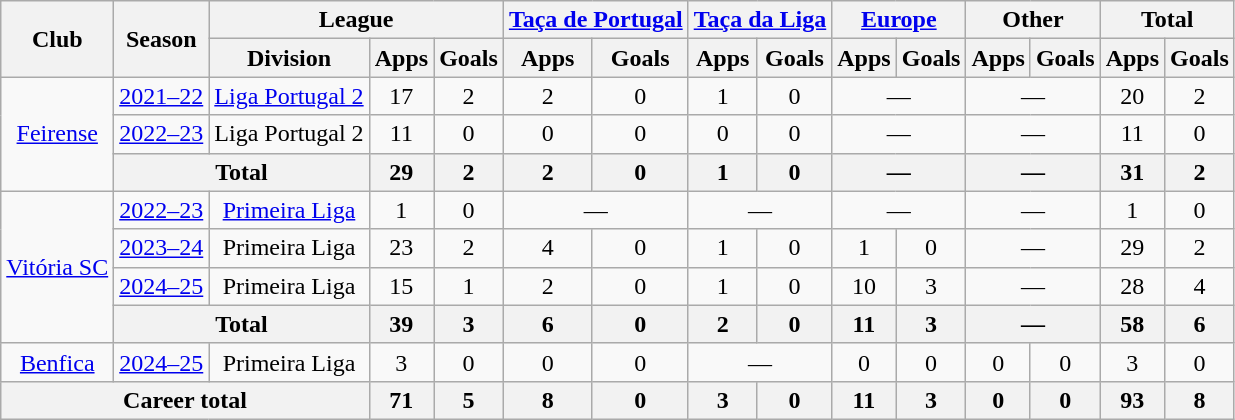<table class="wikitable" style="text-align:center">
<tr>
<th rowspan="2">Club</th>
<th rowspan="2">Season</th>
<th colspan="3">League</th>
<th colspan="2"><a href='#'>Taça de Portugal</a></th>
<th colspan="2"><a href='#'>Taça da Liga</a></th>
<th colspan="2"><a href='#'>Europe</a></th>
<th colspan="2">Other</th>
<th colspan="2">Total</th>
</tr>
<tr>
<th>Division</th>
<th>Apps</th>
<th>Goals</th>
<th>Apps</th>
<th>Goals</th>
<th>Apps</th>
<th>Goals</th>
<th>Apps</th>
<th>Goals</th>
<th>Apps</th>
<th>Goals</th>
<th>Apps</th>
<th>Goals</th>
</tr>
<tr>
<td rowspan="3"><a href='#'>Feirense</a></td>
<td><a href='#'>2021–22</a></td>
<td><a href='#'>Liga Portugal 2</a></td>
<td>17</td>
<td>2</td>
<td>2</td>
<td>0</td>
<td>1</td>
<td>0</td>
<td colspan="2">—</td>
<td colspan="2">—</td>
<td>20</td>
<td>2</td>
</tr>
<tr>
<td><a href='#'>2022–23</a></td>
<td>Liga Portugal 2</td>
<td>11</td>
<td>0</td>
<td>0</td>
<td>0</td>
<td>0</td>
<td>0</td>
<td colspan="2">—</td>
<td colspan="2">—</td>
<td>11</td>
<td>0</td>
</tr>
<tr>
<th colspan="2">Total</th>
<th>29</th>
<th>2</th>
<th>2</th>
<th>0</th>
<th>1</th>
<th>0</th>
<th colspan="2">—</th>
<th colspan="2">—</th>
<th>31</th>
<th>2</th>
</tr>
<tr>
<td rowspan="4"><a href='#'>Vitória SC</a></td>
<td><a href='#'>2022–23</a></td>
<td><a href='#'>Primeira Liga</a></td>
<td>1</td>
<td>0</td>
<td colspan="2">—</td>
<td colspan="2">—</td>
<td colspan="2">—</td>
<td colspan="2">—</td>
<td>1</td>
<td>0</td>
</tr>
<tr>
<td><a href='#'>2023–24</a></td>
<td>Primeira Liga</td>
<td>23</td>
<td>2</td>
<td>4</td>
<td>0</td>
<td>1</td>
<td>0</td>
<td>1</td>
<td>0</td>
<td colspan="2">—</td>
<td>29</td>
<td>2</td>
</tr>
<tr>
<td><a href='#'>2024–25</a></td>
<td>Primeira Liga</td>
<td>15</td>
<td>1</td>
<td>2</td>
<td>0</td>
<td>1</td>
<td>0</td>
<td>10</td>
<td>3</td>
<td colspan="2">—</td>
<td>28</td>
<td>4</td>
</tr>
<tr>
<th colspan="2">Total</th>
<th>39</th>
<th>3</th>
<th>6</th>
<th>0</th>
<th>2</th>
<th>0</th>
<th>11</th>
<th>3</th>
<th colspan="2">—</th>
<th>58</th>
<th>6</th>
</tr>
<tr>
<td><a href='#'>Benfica</a></td>
<td><a href='#'>2024–25</a></td>
<td>Primeira Liga</td>
<td>3</td>
<td>0</td>
<td>0</td>
<td>0</td>
<td colspan="2">—</td>
<td>0</td>
<td>0</td>
<td>0</td>
<td>0</td>
<td>3</td>
<td>0</td>
</tr>
<tr>
<th colspan="3">Career total</th>
<th>71</th>
<th>5</th>
<th>8</th>
<th>0</th>
<th>3</th>
<th>0</th>
<th>11</th>
<th>3</th>
<th>0</th>
<th>0</th>
<th>93</th>
<th>8</th>
</tr>
</table>
